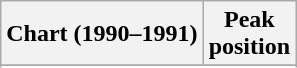<table class="wikitable sortable">
<tr>
<th align="left">Chart (1990–1991)</th>
<th align="center">Peak<br>position</th>
</tr>
<tr>
</tr>
<tr>
</tr>
</table>
